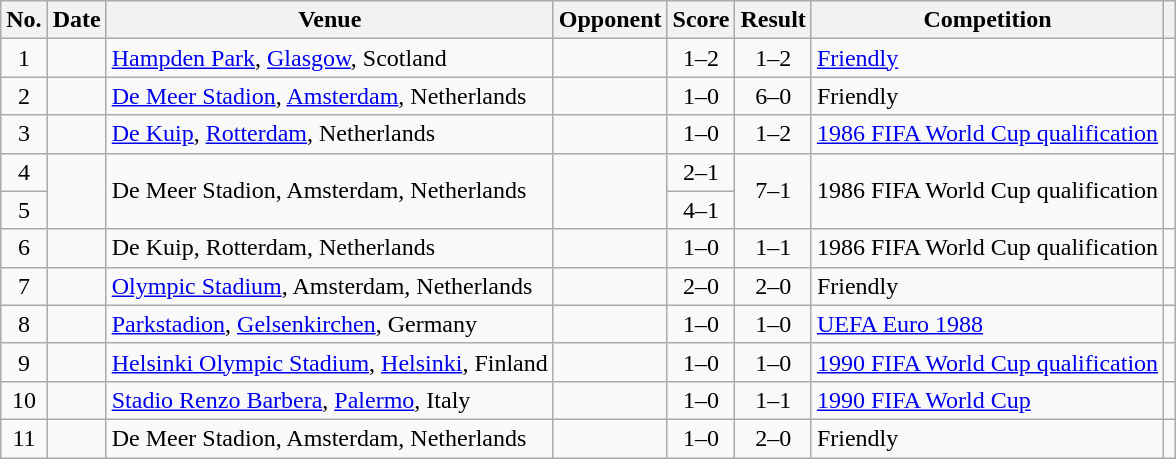<table class="wikitable sortable">
<tr>
<th scope="col">No.</th>
<th scope="col">Date</th>
<th scope="col">Venue</th>
<th scope="col">Opponent</th>
<th scope="col">Score</th>
<th scope="col">Result</th>
<th scope="col">Competition</th>
<th scope="col" class="unsortable"></th>
</tr>
<tr>
<td style="text-align:center">1</td>
<td></td>
<td><a href='#'>Hampden Park</a>, <a href='#'>Glasgow</a>, Scotland</td>
<td></td>
<td style="text-align:center">1–2</td>
<td style="text-align:center">1–2</td>
<td><a href='#'>Friendly</a></td>
<td></td>
</tr>
<tr>
<td style="text-align:center">2</td>
<td></td>
<td><a href='#'>De Meer Stadion</a>, <a href='#'>Amsterdam</a>, Netherlands</td>
<td></td>
<td style="text-align:center">1–0</td>
<td style="text-align:center">6–0</td>
<td>Friendly</td>
<td></td>
</tr>
<tr>
<td style="text-align:center">3</td>
<td></td>
<td><a href='#'>De Kuip</a>, <a href='#'>Rotterdam</a>, Netherlands</td>
<td></td>
<td style="text-align:center">1–0</td>
<td style="text-align:center">1–2</td>
<td><a href='#'>1986 FIFA World Cup qualification</a></td>
<td></td>
</tr>
<tr>
<td style="text-align:center">4</td>
<td rowspan="2"></td>
<td rowspan="2">De Meer Stadion, Amsterdam, Netherlands</td>
<td rowspan="2"></td>
<td style="text-align:center">2–1</td>
<td rowspan="2" style="text-align:center">7–1</td>
<td rowspan="2">1986 FIFA World Cup qualification</td>
<td rowspan="2"></td>
</tr>
<tr>
<td style="text-align:center">5</td>
<td style="text-align:center">4–1</td>
</tr>
<tr>
<td style="text-align:center">6</td>
<td></td>
<td>De Kuip, Rotterdam, Netherlands</td>
<td></td>
<td style="text-align:center">1–0</td>
<td style="text-align:center">1–1</td>
<td>1986 FIFA World Cup qualification</td>
<td></td>
</tr>
<tr>
<td style="text-align:center">7</td>
<td></td>
<td><a href='#'>Olympic Stadium</a>, Amsterdam, Netherlands</td>
<td></td>
<td style="text-align:center">2–0</td>
<td style="text-align:center">2–0</td>
<td>Friendly</td>
<td></td>
</tr>
<tr>
<td style="text-align:center">8</td>
<td></td>
<td><a href='#'>Parkstadion</a>, <a href='#'>Gelsenkirchen</a>, Germany</td>
<td></td>
<td style="text-align:center">1–0</td>
<td style="text-align:center">1–0</td>
<td><a href='#'>UEFA Euro 1988</a></td>
<td></td>
</tr>
<tr>
<td style="text-align:center">9</td>
<td></td>
<td><a href='#'>Helsinki Olympic Stadium</a>, <a href='#'>Helsinki</a>, Finland</td>
<td></td>
<td style="text-align:center">1–0</td>
<td style="text-align:center">1–0</td>
<td><a href='#'>1990 FIFA World Cup qualification</a></td>
<td></td>
</tr>
<tr>
<td style="text-align:center">10</td>
<td></td>
<td><a href='#'>Stadio Renzo Barbera</a>, <a href='#'>Palermo</a>, Italy</td>
<td></td>
<td style="text-align:center">1–0</td>
<td style="text-align:center">1–1</td>
<td><a href='#'>1990 FIFA World Cup</a></td>
<td></td>
</tr>
<tr>
<td style="text-align:center">11</td>
<td></td>
<td>De Meer Stadion, Amsterdam, Netherlands</td>
<td></td>
<td style="text-align:center">1–0</td>
<td style="text-align:center">2–0</td>
<td>Friendly</td>
<td></td>
</tr>
</table>
